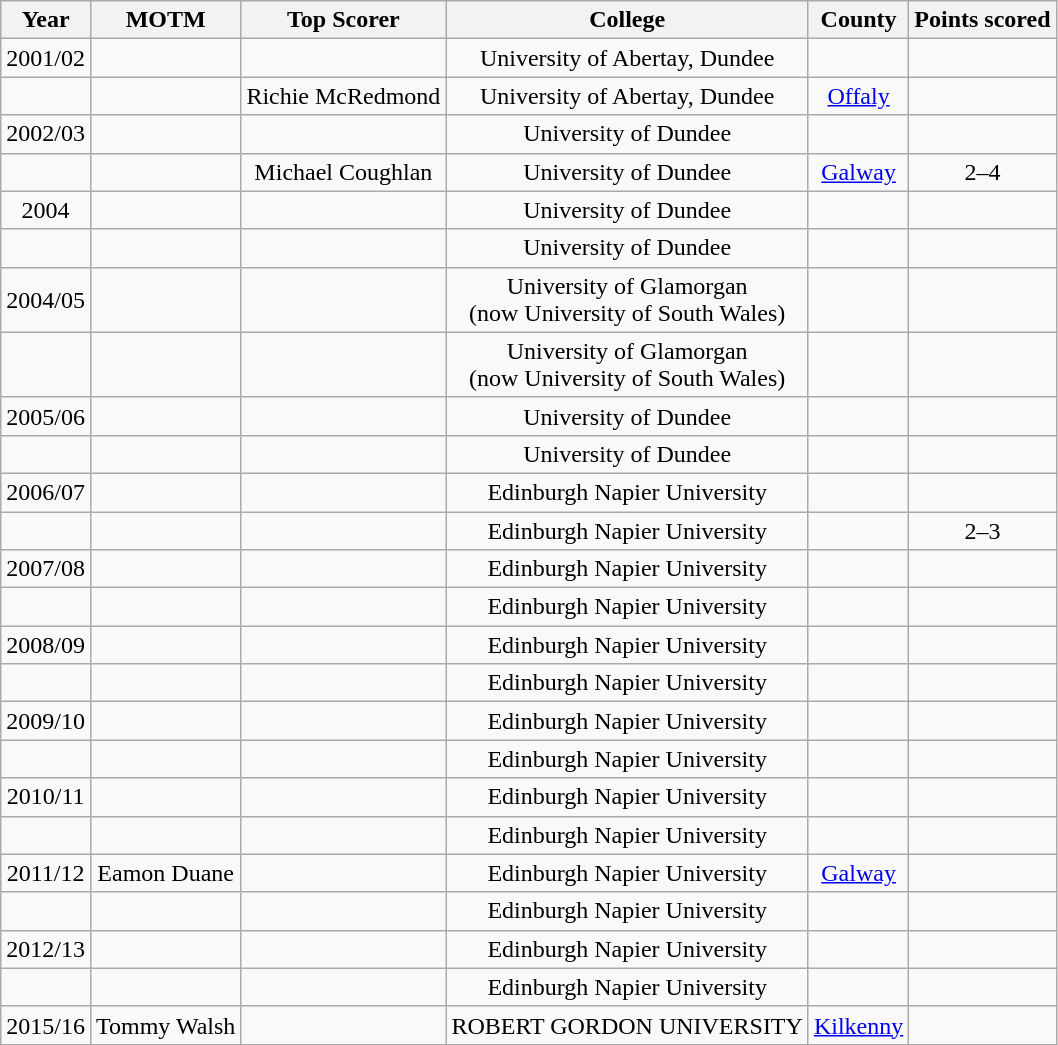<table class="wikitable">
<tr style="background:#efefef">
<th>Year</th>
<th>MOTM</th>
<th>Top Scorer</th>
<th>College</th>
<th>County</th>
<th>Points scored</th>
</tr>
<tr align="center">
<td>2001/02</td>
<td></td>
<td></td>
<td>University of Abertay, Dundee</td>
<td></td>
<td></td>
</tr>
<tr align="center">
<td></td>
<td></td>
<td>Richie McRedmond</td>
<td>University of Abertay, Dundee</td>
<td><a href='#'>Offaly</a></td>
<td></td>
</tr>
<tr align="center">
<td>2002/03</td>
<td></td>
<td></td>
<td>University of Dundee</td>
<td></td>
<td></td>
</tr>
<tr align="center">
<td></td>
<td></td>
<td>Michael Coughlan</td>
<td>University of Dundee</td>
<td><a href='#'>Galway</a></td>
<td>2–4</td>
</tr>
<tr align="center">
<td>2004</td>
<td></td>
<td></td>
<td>University of Dundee</td>
<td></td>
<td></td>
</tr>
<tr align="center">
<td></td>
<td></td>
<td></td>
<td>University of Dundee</td>
<td></td>
<td></td>
</tr>
<tr align="center">
<td>2004/05</td>
<td></td>
<td></td>
<td>University of Glamorgan<br>(now University of South Wales)</td>
<td></td>
<td></td>
</tr>
<tr align="center">
<td></td>
<td></td>
<td></td>
<td>University of Glamorgan<br>(now University of South Wales)</td>
<td></td>
<td></td>
</tr>
<tr align="center">
<td>2005/06</td>
<td></td>
<td></td>
<td>University of Dundee</td>
<td></td>
<td></td>
</tr>
<tr align="center">
<td></td>
<td></td>
<td></td>
<td>University of Dundee</td>
<td></td>
<td></td>
</tr>
<tr align="center">
<td>2006/07</td>
<td></td>
<td></td>
<td>Edinburgh Napier University</td>
<td></td>
<td></td>
</tr>
<tr align="center">
<td></td>
<td></td>
<td></td>
<td>Edinburgh Napier University</td>
<td></td>
<td>2–3</td>
</tr>
<tr align="center">
<td>2007/08</td>
<td></td>
<td></td>
<td>Edinburgh Napier University</td>
<td></td>
<td></td>
</tr>
<tr align="center">
<td></td>
<td></td>
<td></td>
<td>Edinburgh Napier University</td>
<td></td>
<td></td>
</tr>
<tr align="center">
<td>2008/09</td>
<td></td>
<td></td>
<td>Edinburgh Napier University</td>
<td></td>
<td></td>
</tr>
<tr align="center">
<td></td>
<td></td>
<td></td>
<td>Edinburgh Napier University</td>
<td></td>
<td></td>
</tr>
<tr align="center">
<td>2009/10</td>
<td></td>
<td></td>
<td>Edinburgh Napier University</td>
<td></td>
<td></td>
</tr>
<tr align="center">
<td></td>
<td></td>
<td></td>
<td>Edinburgh Napier University</td>
<td></td>
<td></td>
</tr>
<tr align="center">
<td>2010/11</td>
<td></td>
<td></td>
<td>Edinburgh Napier University</td>
<td></td>
<td></td>
</tr>
<tr align="center">
<td></td>
<td></td>
<td></td>
<td>Edinburgh Napier University</td>
<td></td>
<td></td>
</tr>
<tr align="center">
<td>2011/12</td>
<td>Eamon Duane</td>
<td></td>
<td>Edinburgh Napier University</td>
<td><a href='#'>Galway</a></td>
<td></td>
</tr>
<tr align="center">
<td></td>
<td></td>
<td></td>
<td>Edinburgh Napier University</td>
<td></td>
<td></td>
</tr>
<tr align="center">
<td>2012/13</td>
<td></td>
<td></td>
<td>Edinburgh Napier University</td>
<td></td>
<td></td>
</tr>
<tr align="center">
<td></td>
<td></td>
<td></td>
<td>Edinburgh Napier University</td>
<td></td>
<td></td>
</tr>
<tr align="center">
<td>2015/16</td>
<td>Tommy Walsh</td>
<td></td>
<td>ROBERT GORDON UNIVERSITY</td>
<td><a href='#'>Kilkenny</a></td>
<td></td>
</tr>
</table>
